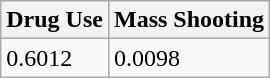<table class="wikitable">
<tr>
<th>Drug Use</th>
<th>Mass Shooting</th>
</tr>
<tr>
<td>0.6012</td>
<td>0.0098</td>
</tr>
</table>
